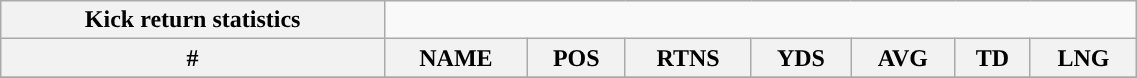<table style="width:60%; text-align:center;" class="wikitable collapsible collapsed">
<tr>
<th style="text-align:center; ">Kick return statistics</th>
</tr>
<tr>
<th>#</th>
<th>NAME</th>
<th>POS</th>
<th>RTNS</th>
<th>YDS</th>
<th>AVG</th>
<th>TD</th>
<th>LNG</th>
</tr>
<tr>
</tr>
</table>
